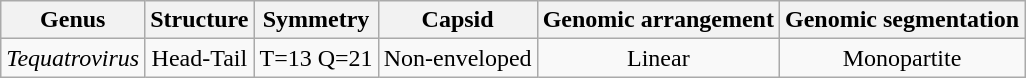<table class="wikitable sortable" style="text-align:center">
<tr>
<th>Genus</th>
<th>Structure</th>
<th>Symmetry</th>
<th>Capsid</th>
<th>Genomic arrangement</th>
<th>Genomic segmentation</th>
</tr>
<tr>
<td><em>Tequatrovirus</em></td>
<td>Head-Tail</td>
<td>T=13 Q=21</td>
<td>Non-enveloped</td>
<td>Linear</td>
<td>Monopartite</td>
</tr>
</table>
